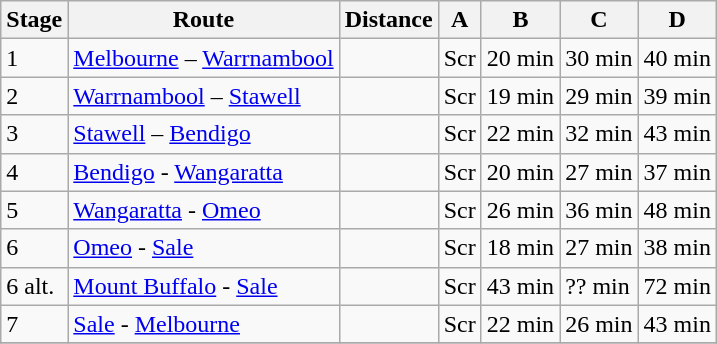<table class="wikitable">
<tr>
<th>Stage</th>
<th>Route</th>
<th>Distance</th>
<th>A</th>
<th>B</th>
<th>C</th>
<th>D</th>
</tr>
<tr>
<td>1</td>
<td><a href='#'>Melbourne</a> – <a href='#'>Warrnambool</a></td>
<td></td>
<td>Scr</td>
<td>20 min</td>
<td>30 min</td>
<td>40 min</td>
</tr>
<tr>
<td>2</td>
<td><a href='#'>Warrnambool</a> – <a href='#'>Stawell</a></td>
<td></td>
<td>Scr</td>
<td>19 min</td>
<td>29 min</td>
<td>39 min</td>
</tr>
<tr>
<td>3</td>
<td><a href='#'>Stawell</a> – <a href='#'>Bendigo</a></td>
<td></td>
<td>Scr</td>
<td>22 min</td>
<td>32 min</td>
<td>43 min</td>
</tr>
<tr>
<td>4</td>
<td><a href='#'>Bendigo</a> - <a href='#'>Wangaratta</a></td>
<td></td>
<td>Scr</td>
<td>20 min</td>
<td>27 min</td>
<td>37 min</td>
</tr>
<tr>
<td>5</td>
<td><a href='#'>Wangaratta</a> - <a href='#'>Omeo</a></td>
<td></td>
<td>Scr</td>
<td>26 min</td>
<td>36 min</td>
<td>48 min</td>
</tr>
<tr>
<td>6</td>
<td><a href='#'>Omeo</a> - <a href='#'>Sale</a></td>
<td></td>
<td>Scr</td>
<td>18 min</td>
<td>27 min</td>
<td>38 min</td>
</tr>
<tr>
<td>6 alt.</td>
<td><a href='#'>Mount Buffalo</a> - <a href='#'>Sale</a></td>
<td></td>
<td>Scr</td>
<td>43 min</td>
<td>?? min</td>
<td>72 min</td>
</tr>
<tr>
<td>7</td>
<td><a href='#'>Sale</a> - <a href='#'>Melbourne</a></td>
<td></td>
<td>Scr</td>
<td>22 min</td>
<td>26 min</td>
<td>43 min</td>
</tr>
<tr>
</tr>
</table>
